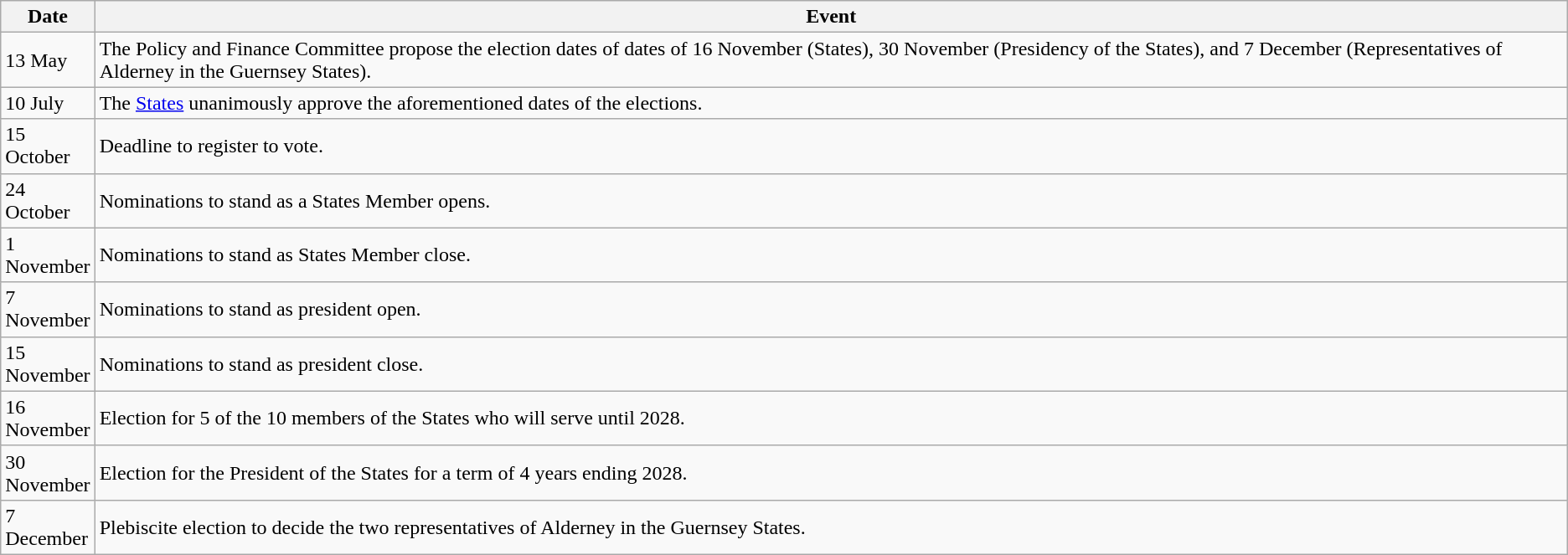<table class="wikitable">
<tr>
<th style="width:4em">Date</th>
<th>Event</th>
</tr>
<tr>
<td>13 May</td>
<td>The Policy and Finance Committee propose the election dates of dates of 16 November (States), 30 November (Presidency of the States), and 7 December (Representatives of Alderney in the Guernsey States).</td>
</tr>
<tr>
<td>10 July</td>
<td>The <a href='#'>States</a> unanimously approve the aforementioned dates of the elections.</td>
</tr>
<tr>
<td>15 October</td>
<td>Deadline to register to vote.</td>
</tr>
<tr>
<td>24 October</td>
<td>Nominations to stand as a States Member opens.</td>
</tr>
<tr>
<td>1 November</td>
<td>Nominations to stand as States Member close.</td>
</tr>
<tr>
<td>7 November</td>
<td>Nominations to stand as president open.</td>
</tr>
<tr>
<td>15 November</td>
<td>Nominations to stand as president close.</td>
</tr>
<tr>
<td>16 November</td>
<td>Election for 5 of the 10 members of the States who will serve until 2028.</td>
</tr>
<tr>
<td>30 November</td>
<td>Election for the President of the States for a term of 4 years ending 2028.</td>
</tr>
<tr>
<td>7 December</td>
<td>Plebiscite election to decide the two representatives of Alderney in the Guernsey States.</td>
</tr>
</table>
